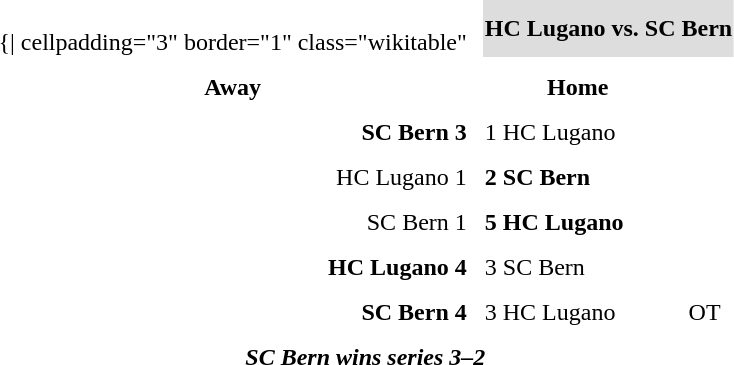<table cellspacing="10">
<tr>
<td valign="top"><br>	{| cellpadding="3" border="1"  class="wikitable"</td>
<th bgcolor="#DDDDDD" colspan="4">HC Lugano vs. SC Bern</th>
</tr>
<tr>
<th>Away</th>
<th>Home</th>
<th></th>
</tr>
<tr>
<td align = "right"><strong>SC Bern 3</strong></td>
<td>1 HC Lugano</td>
<td> </td>
</tr>
<tr>
<td align = "right">HC Lugano 1</td>
<td><strong>2 SC Bern</strong></td>
<td> </td>
</tr>
<tr>
<td align = "right">SC Bern 1</td>
<td><strong>5 HC Lugano</strong></td>
<td> </td>
</tr>
<tr>
<td align = "right"><strong>HC Lugano 4</strong></td>
<td>3 SC Bern</td>
<td> </td>
</tr>
<tr>
<td align = "right"><strong>SC Bern 4</strong></td>
<td>3 HC Lugano</td>
<td>OT</td>
</tr>
<tr align="center">
<td colspan="4"><strong><em>SC Bern wins series 3–2</em></strong></td>
</tr>
</table>
